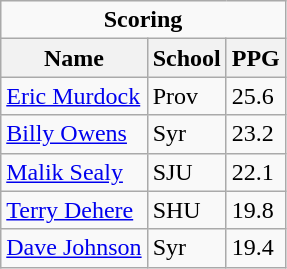<table class="wikitable">
<tr>
<td colspan=3 style="text-align:center;"><strong>Scoring</strong></td>
</tr>
<tr>
<th>Name</th>
<th>School</th>
<th>PPG</th>
</tr>
<tr>
<td><a href='#'>Eric Murdock</a></td>
<td>Prov</td>
<td>25.6</td>
</tr>
<tr>
<td><a href='#'>Billy Owens</a></td>
<td>Syr</td>
<td>23.2</td>
</tr>
<tr>
<td><a href='#'>Malik Sealy</a></td>
<td>SJU</td>
<td>22.1</td>
</tr>
<tr>
<td><a href='#'>Terry Dehere</a></td>
<td>SHU</td>
<td>19.8</td>
</tr>
<tr>
<td><a href='#'>Dave Johnson</a></td>
<td>Syr</td>
<td>19.4</td>
</tr>
</table>
